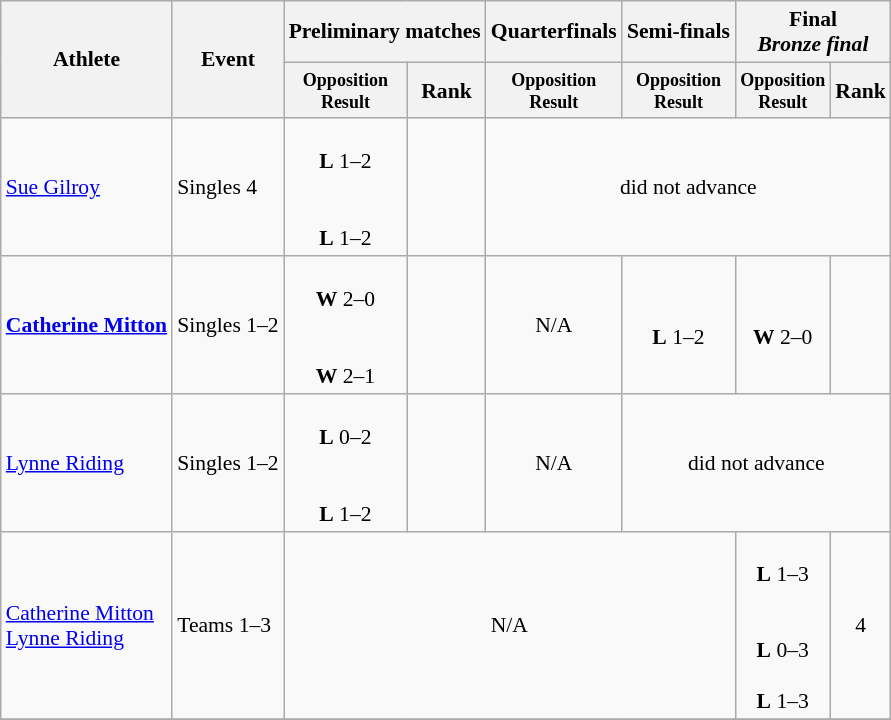<table class=wikitable style="font-size:90%">
<tr>
<th rowspan="2">Athlete</th>
<th rowspan="2">Event</th>
<th colspan="2">Preliminary matches</th>
<th>Quarterfinals</th>
<th>Semi-finals</th>
<th colspan="2">Final<br><em>Bronze final</em></th>
</tr>
<tr>
<th style="line-height:1em"><small>Opposition<br>Result</small></th>
<th>Rank</th>
<th style="line-height:1em"><small>Opposition<br>Result</small></th>
<th style="line-height:1em"><small>Opposition<br>Result</small></th>
<th style="line-height:1em"><small>Opposition<br>Result</small></th>
<th>Rank</th>
</tr>
<tr>
<td><a href='#'>Sue Gilroy</a></td>
<td>Singles 4</td>
<td align="center"><br> <strong>L</strong> 1–2<br><br><br> <strong>L</strong> 1–2</td>
<td align="center"></td>
<td align="center" colspan="4">did not advance</td>
</tr>
<tr>
<td><strong><a href='#'>Catherine Mitton</a></strong></td>
<td>Singles 1–2</td>
<td align="center"><br> <strong>W</strong> 2–0<br><br><br> <strong>W</strong> 2–1</td>
<td align="center"></td>
<td align="center">N/A</td>
<td align="center"><br> <strong>L</strong> 1–2</td>
<td align="center"><br> <strong>W</strong> 2–0</td>
<td align="center"></td>
</tr>
<tr>
<td><a href='#'>Lynne Riding</a></td>
<td>Singles 1–2</td>
<td align="center"><br> <strong>L</strong> 0–2<br><br><br> <strong>L</strong> 1–2</td>
<td align="center"></td>
<td align="center">N/A</td>
<td align="center" colspan="3">did not advance</td>
</tr>
<tr>
<td><a href='#'>Catherine Mitton</a><br><a href='#'>Lynne Riding</a></td>
<td>Teams 1–3</td>
<td colspan="4" align="center">N/A</td>
<td align="center"><br> <strong>L</strong> 1–3<br><br><br> <strong>L</strong> 0–3<br>
<br> <strong>L</strong> 1–3</td>
<td align="center">4</td>
</tr>
<tr>
</tr>
</table>
